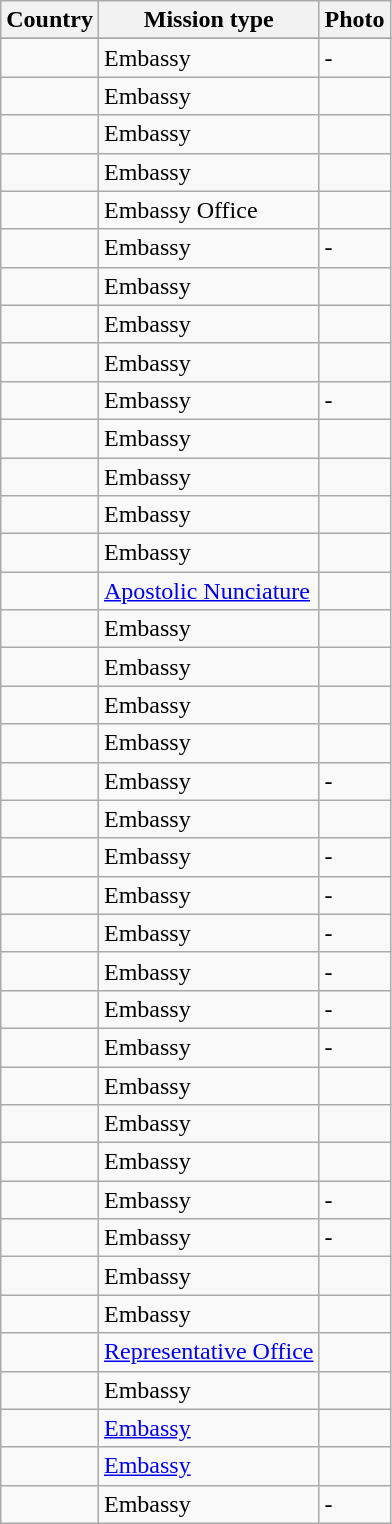<table class="wikitable sortable">
<tr valign="middle">
<th>Country</th>
<th>Mission type</th>
<th>Photo</th>
</tr>
<tr style="font-weight:bold; background-color: #DDDDDD">
</tr>
<tr>
<td></td>
<td>Embassy</td>
<td>-</td>
</tr>
<tr>
<td></td>
<td>Embassy</td>
<td></td>
</tr>
<tr>
<td></td>
<td>Embassy</td>
<td></td>
</tr>
<tr>
<td></td>
<td>Embassy</td>
<td></td>
</tr>
<tr>
<td></td>
<td>Embassy Office</td>
<td></td>
</tr>
<tr>
<td></td>
<td>Embassy</td>
<td>-</td>
</tr>
<tr>
<td></td>
<td>Embassy</td>
<td></td>
</tr>
<tr>
<td></td>
<td>Embassy</td>
<td></td>
</tr>
<tr>
<td></td>
<td>Embassy</td>
<td></td>
</tr>
<tr>
<td></td>
<td>Embassy</td>
<td>-</td>
</tr>
<tr>
<td></td>
<td>Embassy</td>
<td></td>
</tr>
<tr>
<td></td>
<td>Embassy</td>
<td></td>
</tr>
<tr>
<td></td>
<td>Embassy</td>
<td></td>
</tr>
<tr>
<td></td>
<td>Embassy</td>
<td></td>
</tr>
<tr>
<td></td>
<td><a href='#'>Apostolic Nunciature</a></td>
<td></td>
</tr>
<tr>
<td></td>
<td>Embassy</td>
<td></td>
</tr>
<tr>
<td></td>
<td>Embassy</td>
<td></td>
</tr>
<tr>
<td></td>
<td>Embassy</td>
<td></td>
</tr>
<tr>
<td></td>
<td>Embassy</td>
<td></td>
</tr>
<tr>
<td></td>
<td>Embassy</td>
<td>-</td>
</tr>
<tr>
<td></td>
<td>Embassy</td>
<td></td>
</tr>
<tr>
<td></td>
<td>Embassy</td>
<td>-</td>
</tr>
<tr>
<td></td>
<td>Embassy</td>
<td>-</td>
</tr>
<tr>
<td></td>
<td>Embassy</td>
<td>-</td>
</tr>
<tr>
<td></td>
<td>Embassy</td>
<td>-</td>
</tr>
<tr>
<td></td>
<td>Embassy</td>
<td>-</td>
</tr>
<tr>
<td></td>
<td>Embassy</td>
<td>-</td>
</tr>
<tr>
<td></td>
<td>Embassy</td>
<td></td>
</tr>
<tr>
<td></td>
<td>Embassy</td>
<td></td>
</tr>
<tr>
<td></td>
<td>Embassy</td>
<td></td>
</tr>
<tr>
<td></td>
<td>Embassy</td>
<td>-</td>
</tr>
<tr>
<td></td>
<td>Embassy</td>
<td>-</td>
</tr>
<tr>
<td></td>
<td>Embassy</td>
<td></td>
</tr>
<tr>
<td></td>
<td>Embassy</td>
<td></td>
</tr>
<tr>
<td></td>
<td><a href='#'>Representative Office</a></td>
<td></td>
</tr>
<tr>
<td></td>
<td>Embassy</td>
<td></td>
</tr>
<tr>
<td></td>
<td><a href='#'>Embassy</a></td>
<td></td>
</tr>
<tr>
<td></td>
<td><a href='#'>Embassy</a></td>
<td></td>
</tr>
<tr>
<td></td>
<td>Embassy</td>
<td>-</td>
</tr>
</table>
